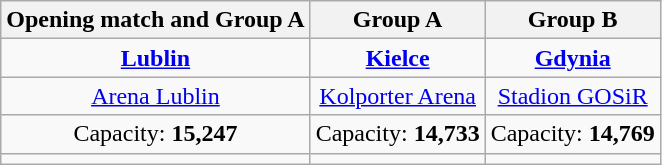<table class=wikitable style=text-align:center>
<tr>
<th>Opening match and Group A</th>
<th>Group A</th>
<th>Group B</th>
</tr>
<tr>
<td><strong><a href='#'>Lublin</a></strong></td>
<td><strong><a href='#'>Kielce</a></strong></td>
<td><strong><a href='#'>Gdynia</a></strong></td>
</tr>
<tr>
<td><a href='#'>Arena Lublin</a></td>
<td><a href='#'>Kolporter Arena</a></td>
<td><a href='#'>Stadion GOSiR</a></td>
</tr>
<tr>
<td>Capacity: <strong>15,247</strong></td>
<td>Capacity: <strong>14,733</strong></td>
<td>Capacity: <strong>14,769</strong></td>
</tr>
<tr>
<td></td>
<td></td>
<td></td>
</tr>
</table>
